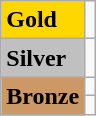<table class="wikitable">
<tr>
<td bgcolor="gold"><strong>Gold</strong></td>
<td></td>
</tr>
<tr>
<td bgcolor="silver"><strong>Silver</strong></td>
<td></td>
</tr>
<tr>
<td rowspan="2" bgcolor="#cc9966"><strong>Bronze</strong></td>
<td></td>
</tr>
<tr>
<td></td>
</tr>
</table>
